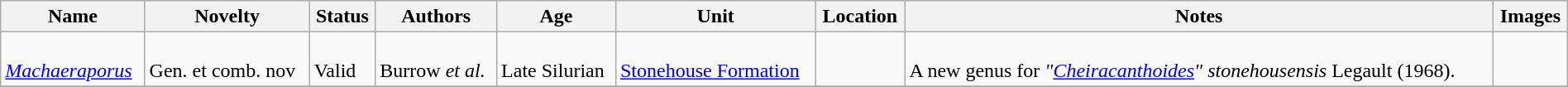<table class="wikitable sortable" align="center" width="100%">
<tr>
<th>Name</th>
<th>Novelty</th>
<th>Status</th>
<th>Authors</th>
<th>Age</th>
<th>Unit</th>
<th>Location</th>
<th>Notes</th>
<th>Images</th>
</tr>
<tr>
<td><br><em><a href='#'>Machaeraporus</a></em></td>
<td><br>Gen. et comb. nov</td>
<td><br>Valid</td>
<td><br>Burrow <em>et al.</em></td>
<td><br>Late Silurian</td>
<td><br><a href='#'>Stonehouse Formation</a></td>
<td><br></td>
<td><br>A new genus for <em>"<a href='#'>Cheiracanthoides</a>" stonehousensis</em> Legault (1968).</td>
<td></td>
</tr>
<tr>
</tr>
</table>
